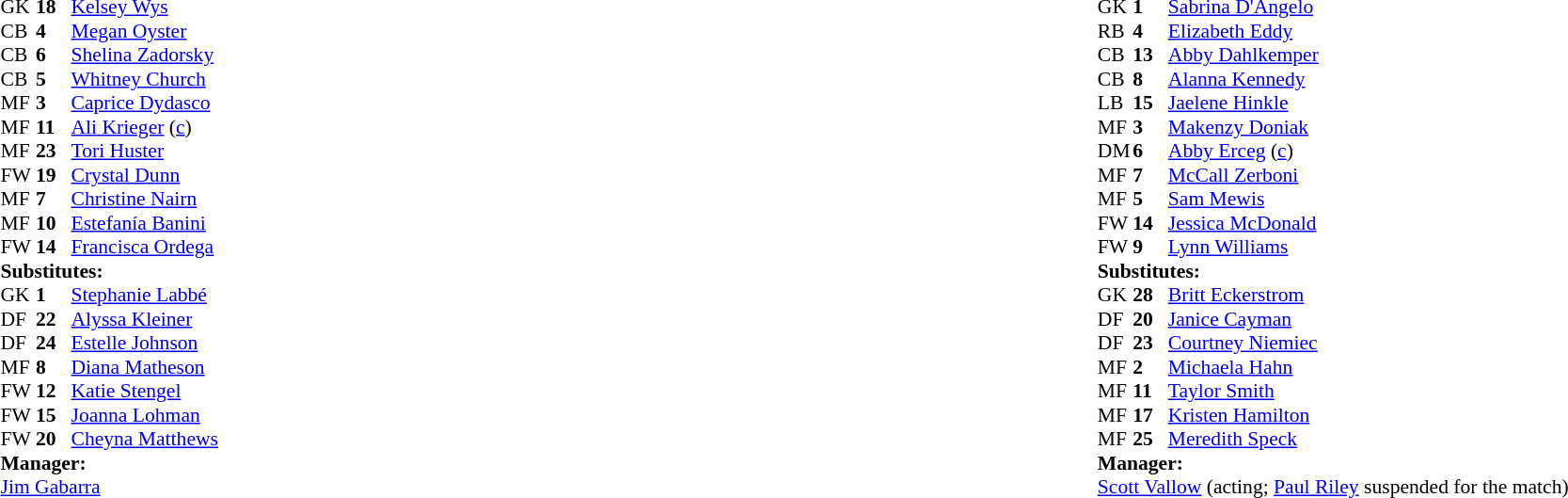<table style="width:100%;">
<tr>
<td style="vertical-align:top; width:50%;"><br><table style="font-size: 90%" cellspacing="0" cellpadding="0">
<tr>
<td colspan="4"></td>
</tr>
<tr>
<th width=25></th>
<th width=25></th>
</tr>
<tr>
<td>GK</td>
<td><strong>18</strong></td>
<td> <a href='#'>Kelsey Wys</a></td>
<td></td>
</tr>
<tr>
<td>CB</td>
<td><strong>4</strong></td>
<td> <a href='#'>Megan Oyster</a></td>
</tr>
<tr>
<td>CB</td>
<td><strong>6</strong></td>
<td> <a href='#'>Shelina Zadorsky</a></td>
</tr>
<tr>
<td>CB</td>
<td><strong>5</strong></td>
<td> <a href='#'>Whitney Church</a></td>
</tr>
<tr>
<td>MF</td>
<td><strong>3</strong></td>
<td> <a href='#'>Caprice Dydasco</a></td>
<td></td>
<td></td>
</tr>
<tr>
<td>MF</td>
<td><strong>11</strong></td>
<td> <a href='#'>Ali Krieger</a> (<a href='#'>c</a>)</td>
</tr>
<tr>
<td>MF</td>
<td><strong>23</strong></td>
<td> <a href='#'>Tori Huster</a></td>
</tr>
<tr>
<td>FW</td>
<td><strong>19</strong></td>
<td> <a href='#'>Crystal Dunn</a></td>
</tr>
<tr>
<td>MF</td>
<td><strong>7</strong></td>
<td> <a href='#'>Christine Nairn</a></td>
</tr>
<tr>
<td>MF</td>
<td><strong>10</strong></td>
<td> <a href='#'>Estefanía Banini</a></td>
<td></td>
<td></td>
</tr>
<tr>
<td>FW</td>
<td><strong>14</strong></td>
<td> <a href='#'>Francisca Ordega</a></td>
<td></td>
<td></td>
</tr>
<tr>
<td colspan=3><strong>Substitutes:</strong></td>
</tr>
<tr>
<td>GK</td>
<td><strong>1</strong></td>
<td> <a href='#'>Stephanie Labbé</a></td>
</tr>
<tr>
<td>DF</td>
<td><strong>22</strong></td>
<td> <a href='#'>Alyssa Kleiner</a></td>
<td></td>
<td></td>
</tr>
<tr>
<td>DF</td>
<td><strong>24</strong></td>
<td> <a href='#'>Estelle Johnson</a></td>
</tr>
<tr>
<td>MF</td>
<td><strong>8</strong></td>
<td> <a href='#'>Diana Matheson</a></td>
<td></td>
<td></td>
</tr>
<tr>
<td>FW</td>
<td><strong>12</strong></td>
<td> <a href='#'>Katie Stengel</a></td>
<td></td>
<td></td>
</tr>
<tr>
<td>FW</td>
<td><strong>15</strong></td>
<td> <a href='#'>Joanna Lohman</a></td>
</tr>
<tr>
<td>FW</td>
<td><strong>20</strong></td>
<td> <a href='#'>Cheyna Matthews</a></td>
</tr>
<tr>
<td colspan=3><strong>Manager:</strong></td>
</tr>
<tr>
<td colspan=4> <a href='#'>Jim Gabarra</a></td>
</tr>
</table>
</td>
<td><br><table style="font-size:90%; margin:auto" cellspacing="0" cellpadding="0">
<tr>
<th width=25></th>
<th width=25></th>
</tr>
<tr>
<td>GK</td>
<td><strong>1</strong></td>
<td> <a href='#'>Sabrina D'Angelo</a></td>
</tr>
<tr>
<td>RB</td>
<td><strong>4</strong></td>
<td> <a href='#'>Elizabeth Eddy</a></td>
</tr>
<tr>
<td>CB</td>
<td><strong>13</strong></td>
<td> <a href='#'>Abby Dahlkemper</a></td>
</tr>
<tr>
<td>CB</td>
<td><strong>8</strong></td>
<td> <a href='#'>Alanna Kennedy</a></td>
</tr>
<tr>
<td>LB</td>
<td><strong>15</strong></td>
<td> <a href='#'>Jaelene Hinkle</a></td>
</tr>
<tr>
<td>MF</td>
<td><strong>3</strong></td>
<td> <a href='#'>Makenzy Doniak</a></td>
<td></td>
<td></td>
</tr>
<tr>
<td>DM</td>
<td><strong>6</strong></td>
<td> <a href='#'>Abby Erceg</a> (<a href='#'>c</a>)</td>
</tr>
<tr>
<td>MF</td>
<td><strong>7</strong></td>
<td> <a href='#'>McCall Zerboni</a></td>
<td></td>
<td></td>
</tr>
<tr>
<td>MF</td>
<td><strong>5</strong></td>
<td> <a href='#'>Sam Mewis</a></td>
</tr>
<tr>
<td>FW</td>
<td><strong>14</strong></td>
<td> <a href='#'>Jessica McDonald</a></td>
</tr>
<tr>
<td>FW</td>
<td><strong>9</strong></td>
<td> <a href='#'>Lynn Williams</a></td>
</tr>
<tr>
<td colspan=3><strong>Substitutes:</strong></td>
</tr>
<tr>
<td>GK</td>
<td><strong>28</strong></td>
<td> <a href='#'>Britt Eckerstrom</a></td>
</tr>
<tr>
<td>DF</td>
<td><strong>20</strong></td>
<td> <a href='#'>Janice Cayman</a></td>
</tr>
<tr>
<td>DF</td>
<td><strong>23</strong></td>
<td> <a href='#'>Courtney Niemiec</a></td>
</tr>
<tr>
<td>MF</td>
<td><strong>2</strong></td>
<td> <a href='#'>Michaela Hahn</a></td>
</tr>
<tr>
<td>MF</td>
<td><strong>11</strong></td>
<td> <a href='#'>Taylor Smith</a></td>
<td></td>
<td></td>
</tr>
<tr>
<td>MF</td>
<td><strong>17</strong></td>
<td> <a href='#'>Kristen Hamilton</a></td>
<td></td>
<td></td>
</tr>
<tr>
<td>MF</td>
<td><strong>25</strong></td>
<td> <a href='#'>Meredith Speck</a></td>
</tr>
<tr>
<td colspan=3><strong>Manager:</strong></td>
</tr>
<tr>
<td colspan=4> <a href='#'>Scott Vallow</a> (acting;  <a href='#'>Paul Riley</a> suspended for the match)</td>
</tr>
</table>
</td>
</tr>
</table>
